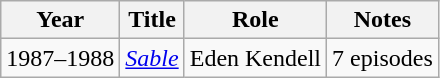<table class="wikitable sortable">
<tr>
<th>Year</th>
<th>Title</th>
<th>Role</th>
<th class="unsortable">Notes</th>
</tr>
<tr>
<td>1987–1988</td>
<td><em><a href='#'>Sable</a></em></td>
<td>Eden Kendell</td>
<td>7 episodes</td>
</tr>
</table>
